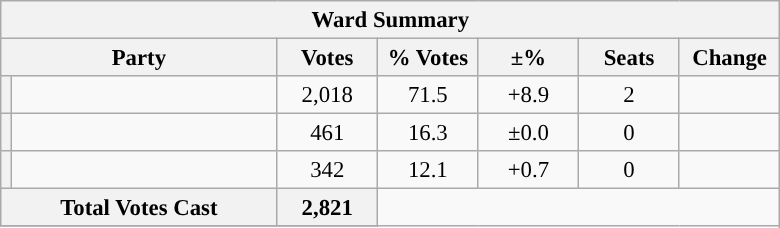<table class="wikitable" style="font-size: 95%;">
<tr>
<th colspan="7">Ward Summary</th>
</tr>
<tr>
<th colspan="2">Party</th>
<th style="width: 60px">Votes</th>
<th style="width: 60px">% Votes</th>
<th style="width: 60px">±%</th>
<th style="width: 60px">Seats</th>
<th style="width: 60px">Change</th>
</tr>
<tr>
<th style="background-color: "></th>
<td style="width: 170px"><a href='#'></a></td>
<td align="center">2,018</td>
<td align="center">71.5</td>
<td align="center">+8.9</td>
<td align="center">2</td>
<td align="center"></td>
</tr>
<tr>
<th style="background-color: "></th>
<td style="width: 170px"><a href='#'></a></td>
<td align="center">461</td>
<td align="center">16.3</td>
<td align="center">±0.0</td>
<td align="center">0</td>
<td align="center"></td>
</tr>
<tr>
<th style="background-color: "></th>
<td style="width: 170px"><a href='#'></a></td>
<td align="center">342</td>
<td align="center">12.1</td>
<td align="center">+0.7</td>
<td align="center">0</td>
<td align="center"></td>
</tr>
<tr style="background-color:#E9E9E9">
<th colspan="2">Total Votes Cast</th>
<th style="width: 60px">2,821</th>
</tr>
<tr style="background-color:#E9E9E9">
</tr>
</table>
